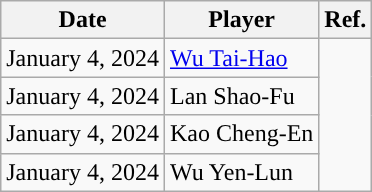<table class="wikitable">
<tr>
<th>Date</th>
<th>Player</th>
<th>Ref.</th>
</tr>
<tr>
<td>January 4, 2024</td>
<td><a href='#'>Wu Tai-Hao</a></td>
<td rowspan=4></td>
</tr>
<tr>
<td>January 4, 2024</td>
<td>Lan Shao-Fu</td>
</tr>
<tr>
<td>January 4, 2024</td>
<td>Kao Cheng-En</td>
</tr>
<tr>
<td>January 4, 2024</td>
<td>Wu Yen-Lun</td>
</tr>
</table>
